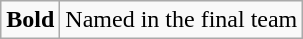<table class=wikitable>
<tr>
<td><strong>Bold</strong></td>
<td>Named in the final team</td>
</tr>
</table>
